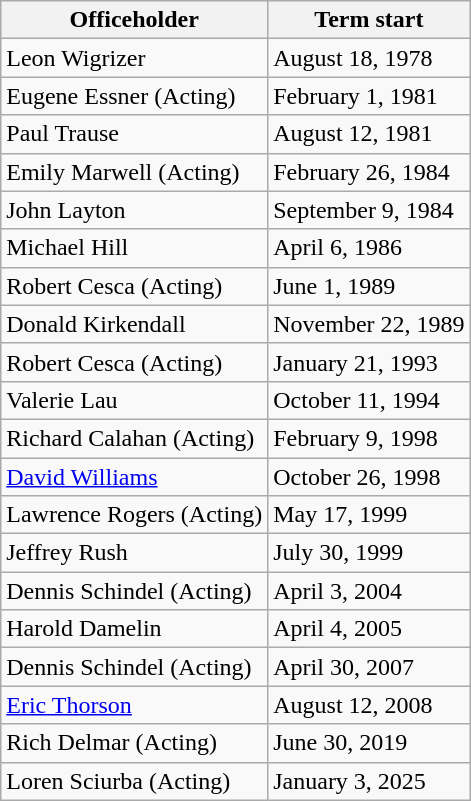<table class="wikitable sortable">
<tr style="vertical-align:bottom;">
<th>Officeholder</th>
<th>Term start</th>
</tr>
<tr>
<td>Leon Wigrizer</td>
<td>August 18, 1978</td>
</tr>
<tr>
<td>Eugene Essner (Acting)</td>
<td>February 1, 1981</td>
</tr>
<tr>
<td>Paul Trause</td>
<td>August 12, 1981</td>
</tr>
<tr>
<td>Emily Marwell (Acting)</td>
<td>February 26, 1984</td>
</tr>
<tr>
<td>John Layton</td>
<td>September 9, 1984</td>
</tr>
<tr>
<td>Michael Hill</td>
<td>April 6, 1986<br></td>
</tr>
<tr>
<td>Robert Cesca (Acting)</td>
<td>June 1, 1989</td>
</tr>
<tr>
<td>Donald Kirkendall</td>
<td>November 22, 1989</td>
</tr>
<tr>
<td>Robert Cesca (Acting)</td>
<td>January 21, 1993</td>
</tr>
<tr>
<td>Valerie Lau</td>
<td>October 11, 1994</td>
</tr>
<tr>
<td>Richard Calahan (Acting)</td>
<td>February 9, 1998</td>
</tr>
<tr>
<td><a href='#'>David Williams</a></td>
<td>October 26, 1998</td>
</tr>
<tr>
<td>Lawrence Rogers (Acting)</td>
<td>May 17, 1999</td>
</tr>
<tr>
<td>Jeffrey Rush</td>
<td>July 30, 1999</td>
</tr>
<tr>
<td>Dennis Schindel (Acting)</td>
<td>April 3, 2004</td>
</tr>
<tr>
<td>Harold Damelin</td>
<td>April 4, 2005</td>
</tr>
<tr>
<td>Dennis Schindel (Acting)</td>
<td>April 30, 2007</td>
</tr>
<tr>
<td><a href='#'>Eric Thorson</a></td>
<td>August 12, 2008</td>
</tr>
<tr>
<td>Rich Delmar (Acting)</td>
<td>June 30, 2019</td>
</tr>
<tr>
<td>Loren Sciurba (Acting)</td>
<td>January 3, 2025</td>
</tr>
</table>
